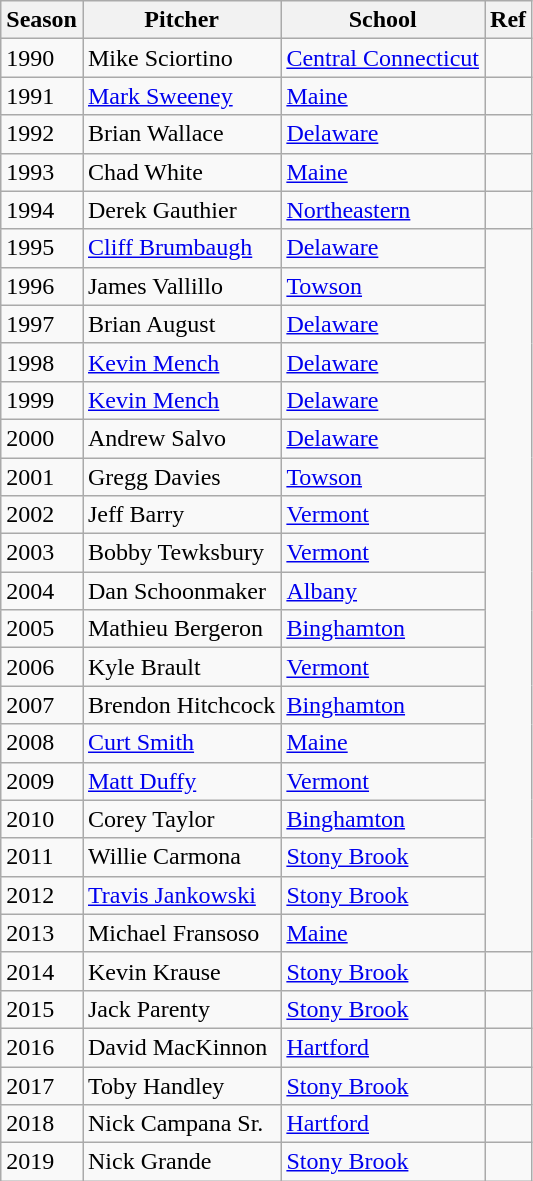<table class="wikitable sortable plainrowheaders">
<tr>
<th scope="col">Season</th>
<th scope="col">Pitcher</th>
<th scope="col">School</th>
<th scope="col" class=unsortable>Ref</th>
</tr>
<tr>
<td>1990</td>
<td>Mike Sciortino</td>
<td><a href='#'>Central Connecticut</a></td>
<td></td>
</tr>
<tr>
<td>1991</td>
<td><a href='#'>Mark Sweeney</a></td>
<td><a href='#'>Maine</a></td>
<td></td>
</tr>
<tr>
<td>1992</td>
<td>Brian Wallace</td>
<td><a href='#'>Delaware</a></td>
<td></td>
</tr>
<tr>
<td>1993</td>
<td>Chad White</td>
<td><a href='#'>Maine</a></td>
<td></td>
</tr>
<tr>
<td>1994</td>
<td>Derek Gauthier</td>
<td><a href='#'>Northeastern</a></td>
<td></td>
</tr>
<tr>
<td>1995</td>
<td><a href='#'>Cliff Brumbaugh</a></td>
<td><a href='#'>Delaware</a></td>
</tr>
<tr>
<td>1996</td>
<td>James Vallillo</td>
<td><a href='#'>Towson</a></td>
</tr>
<tr>
<td>1997</td>
<td>Brian August</td>
<td><a href='#'>Delaware</a></td>
</tr>
<tr>
<td>1998</td>
<td><a href='#'>Kevin Mench</a></td>
<td><a href='#'>Delaware</a></td>
</tr>
<tr>
<td>1999</td>
<td><a href='#'>Kevin Mench</a></td>
<td><a href='#'>Delaware</a></td>
</tr>
<tr>
<td>2000</td>
<td>Andrew Salvo</td>
<td><a href='#'>Delaware</a></td>
</tr>
<tr>
<td>2001</td>
<td>Gregg Davies</td>
<td><a href='#'>Towson</a></td>
</tr>
<tr>
<td>2002</td>
<td>Jeff Barry</td>
<td><a href='#'>Vermont</a></td>
</tr>
<tr>
<td>2003</td>
<td>Bobby Tewksbury</td>
<td><a href='#'>Vermont</a></td>
</tr>
<tr>
<td>2004</td>
<td>Dan Schoonmaker</td>
<td><a href='#'>Albany</a></td>
</tr>
<tr>
<td>2005</td>
<td>Mathieu Bergeron</td>
<td><a href='#'>Binghamton</a></td>
</tr>
<tr>
<td>2006</td>
<td>Kyle Brault</td>
<td><a href='#'>Vermont</a></td>
</tr>
<tr>
<td>2007</td>
<td>Brendon Hitchcock</td>
<td><a href='#'>Binghamton</a></td>
</tr>
<tr>
<td>2008</td>
<td><a href='#'>Curt Smith</a></td>
<td><a href='#'>Maine</a></td>
</tr>
<tr>
<td>2009</td>
<td><a href='#'>Matt Duffy</a></td>
<td><a href='#'>Vermont</a></td>
</tr>
<tr>
<td>2010</td>
<td>Corey Taylor</td>
<td><a href='#'>Binghamton</a></td>
</tr>
<tr>
<td>2011</td>
<td>Willie Carmona</td>
<td><a href='#'>Stony Brook</a></td>
</tr>
<tr>
<td>2012</td>
<td><a href='#'>Travis Jankowski</a></td>
<td><a href='#'>Stony Brook</a></td>
</tr>
<tr>
<td>2013</td>
<td>Michael Fransoso</td>
<td><a href='#'>Maine</a></td>
</tr>
<tr>
<td>2014</td>
<td>Kevin Krause</td>
<td><a href='#'>Stony Brook</a></td>
<td></td>
</tr>
<tr>
<td>2015</td>
<td>Jack Parenty</td>
<td><a href='#'>Stony Brook</a></td>
<td></td>
</tr>
<tr>
<td>2016</td>
<td>David MacKinnon</td>
<td><a href='#'>Hartford</a></td>
<td></td>
</tr>
<tr>
<td>2017</td>
<td>Toby Handley</td>
<td><a href='#'>Stony Brook</a></td>
<td></td>
</tr>
<tr>
<td>2018</td>
<td>Nick Campana Sr.</td>
<td><a href='#'>Hartford</a></td>
<td></td>
</tr>
<tr>
<td>2019</td>
<td>Nick Grande</td>
<td><a href='#'>Stony Brook</a></td>
<td></td>
</tr>
</table>
